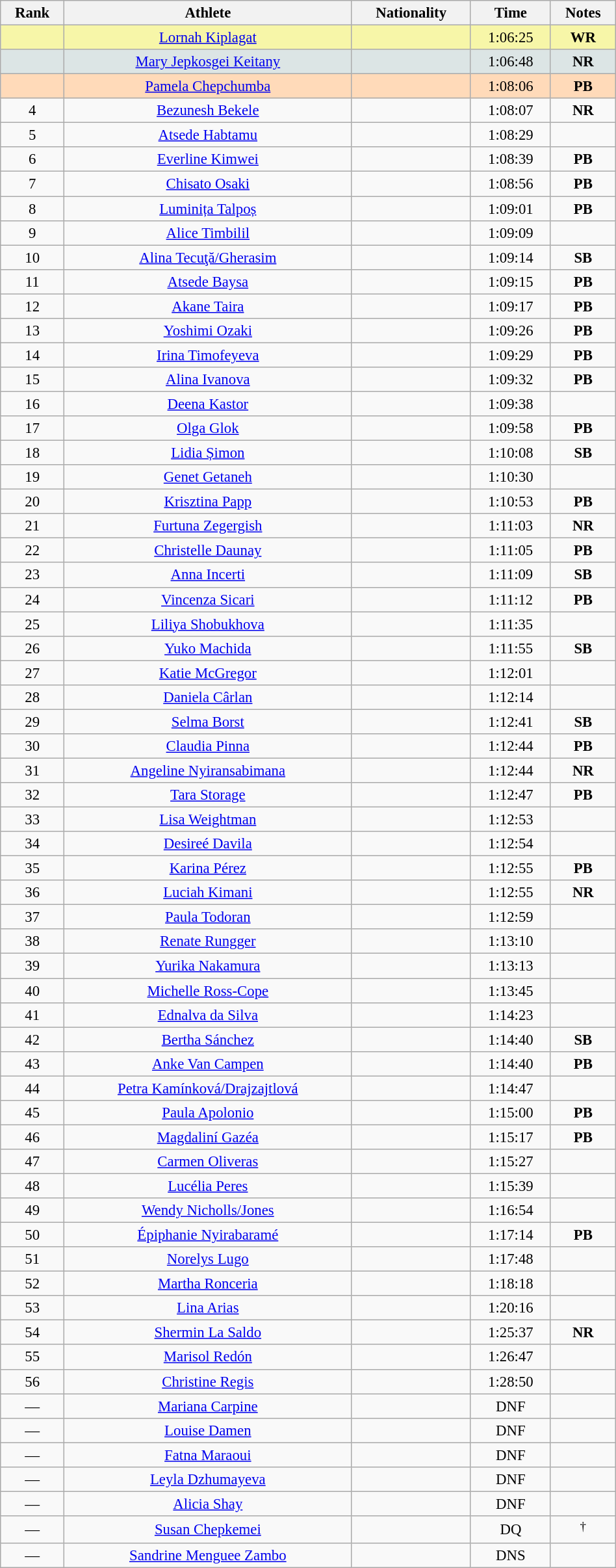<table class="wikitable sortable" style=" text-align:center; font-size:95%;" width="50%">
<tr>
<th>Rank</th>
<th>Athlete</th>
<th>Nationality</th>
<th>Time</th>
<th>Notes</th>
</tr>
<tr bgcolor="#F7F6A8">
<td align=center></td>
<td><a href='#'>Lornah Kiplagat</a></td>
<td></td>
<td>1:06:25</td>
<td><strong>WR</strong></td>
</tr>
<tr bgcolor="#DCE5E5">
<td align=center></td>
<td><a href='#'>Mary Jepkosgei Keitany</a></td>
<td></td>
<td>1:06:48</td>
<td><strong>NR</strong></td>
</tr>
<tr bgcolor="#FFDAB9">
<td align=center></td>
<td><a href='#'>Pamela Chepchumba</a></td>
<td></td>
<td>1:08:06</td>
<td><strong>PB</strong></td>
</tr>
<tr>
<td align=center>4</td>
<td><a href='#'>Bezunesh Bekele</a></td>
<td></td>
<td>1:08:07</td>
<td><strong>NR</strong></td>
</tr>
<tr>
<td align=center>5</td>
<td><a href='#'>Atsede Habtamu</a></td>
<td></td>
<td>1:08:29</td>
<td></td>
</tr>
<tr>
<td align=center>6</td>
<td><a href='#'>Everline Kimwei</a></td>
<td></td>
<td>1:08:39</td>
<td><strong>PB</strong></td>
</tr>
<tr>
<td align=center>7</td>
<td><a href='#'>Chisato Osaki</a></td>
<td></td>
<td>1:08:56</td>
<td><strong>PB</strong></td>
</tr>
<tr>
<td align=center>8</td>
<td><a href='#'>Luminița Talpoș</a></td>
<td></td>
<td>1:09:01</td>
<td><strong>PB</strong></td>
</tr>
<tr>
<td align=center>9</td>
<td><a href='#'>Alice Timbilil</a></td>
<td></td>
<td>1:09:09</td>
<td></td>
</tr>
<tr>
<td align=center>10</td>
<td><a href='#'>Alina Tecuţă/Gherasim</a></td>
<td></td>
<td>1:09:14</td>
<td><strong>SB</strong></td>
</tr>
<tr>
<td align=center>11</td>
<td><a href='#'>Atsede Baysa</a></td>
<td></td>
<td>1:09:15</td>
<td><strong>PB</strong></td>
</tr>
<tr>
<td align=center>12</td>
<td><a href='#'>Akane Taira</a></td>
<td></td>
<td>1:09:17</td>
<td><strong>PB</strong></td>
</tr>
<tr>
<td align=center>13</td>
<td><a href='#'>Yoshimi Ozaki</a></td>
<td></td>
<td>1:09:26</td>
<td><strong>PB</strong></td>
</tr>
<tr>
<td align=center>14</td>
<td><a href='#'>Irina Timofeyeva</a></td>
<td></td>
<td>1:09:29</td>
<td><strong>PB</strong></td>
</tr>
<tr>
<td align=center>15</td>
<td><a href='#'>Alina Ivanova</a></td>
<td></td>
<td>1:09:32</td>
<td><strong>PB</strong></td>
</tr>
<tr>
<td align=center>16</td>
<td><a href='#'>Deena Kastor</a></td>
<td></td>
<td>1:09:38</td>
<td></td>
</tr>
<tr>
<td align=center>17</td>
<td><a href='#'>Olga Glok</a></td>
<td></td>
<td>1:09:58</td>
<td><strong>PB</strong></td>
</tr>
<tr>
<td align=center>18</td>
<td><a href='#'>Lidia Șimon</a></td>
<td></td>
<td>1:10:08</td>
<td><strong>SB</strong></td>
</tr>
<tr>
<td align=center>19</td>
<td><a href='#'>Genet Getaneh</a></td>
<td></td>
<td>1:10:30</td>
<td></td>
</tr>
<tr>
<td align=center>20</td>
<td><a href='#'>Krisztina Papp</a></td>
<td></td>
<td>1:10:53</td>
<td><strong>PB</strong></td>
</tr>
<tr>
<td align=center>21</td>
<td><a href='#'>Furtuna Zegergish</a></td>
<td></td>
<td>1:11:03</td>
<td><strong>NR</strong></td>
</tr>
<tr>
<td align=center>22</td>
<td><a href='#'>Christelle Daunay</a></td>
<td></td>
<td>1:11:05</td>
<td><strong>PB</strong></td>
</tr>
<tr>
<td align=center>23</td>
<td><a href='#'>Anna Incerti</a></td>
<td></td>
<td>1:11:09</td>
<td><strong>SB</strong></td>
</tr>
<tr>
<td align=center>24</td>
<td><a href='#'>Vincenza Sicari</a></td>
<td></td>
<td>1:11:12</td>
<td><strong>PB</strong></td>
</tr>
<tr>
<td align=center>25</td>
<td><a href='#'>Liliya Shobukhova</a></td>
<td></td>
<td>1:11:35</td>
<td></td>
</tr>
<tr>
<td align=center>26</td>
<td><a href='#'>Yuko Machida</a></td>
<td></td>
<td>1:11:55</td>
<td><strong>SB</strong></td>
</tr>
<tr>
<td align=center>27</td>
<td><a href='#'>Katie McGregor</a></td>
<td></td>
<td>1:12:01</td>
<td></td>
</tr>
<tr>
<td align=center>28</td>
<td><a href='#'>Daniela Cârlan</a></td>
<td></td>
<td>1:12:14</td>
<td></td>
</tr>
<tr>
<td align=center>29</td>
<td><a href='#'>Selma Borst</a></td>
<td></td>
<td>1:12:41</td>
<td><strong>SB</strong></td>
</tr>
<tr>
<td align=center>30</td>
<td><a href='#'>Claudia Pinna</a></td>
<td></td>
<td>1:12:44</td>
<td><strong>PB</strong></td>
</tr>
<tr>
<td align=center>31</td>
<td><a href='#'>Angeline Nyiransabimana</a></td>
<td></td>
<td>1:12:44</td>
<td><strong>NR</strong></td>
</tr>
<tr>
<td align=center>32</td>
<td><a href='#'>Tara Storage</a></td>
<td></td>
<td>1:12:47</td>
<td><strong>PB</strong></td>
</tr>
<tr>
<td align=center>33</td>
<td><a href='#'>Lisa Weightman</a></td>
<td></td>
<td>1:12:53</td>
<td></td>
</tr>
<tr>
<td align=center>34</td>
<td><a href='#'>Desireé Davila</a></td>
<td></td>
<td>1:12:54</td>
<td></td>
</tr>
<tr>
<td align=center>35</td>
<td><a href='#'>Karina Pérez</a></td>
<td></td>
<td>1:12:55</td>
<td><strong>PB</strong></td>
</tr>
<tr>
<td align=center>36</td>
<td><a href='#'>Luciah Kimani</a></td>
<td></td>
<td>1:12:55</td>
<td><strong>NR</strong></td>
</tr>
<tr>
<td align=center>37</td>
<td><a href='#'>Paula Todoran</a></td>
<td></td>
<td>1:12:59</td>
<td></td>
</tr>
<tr>
<td align=center>38</td>
<td><a href='#'>Renate Rungger</a></td>
<td></td>
<td>1:13:10</td>
<td></td>
</tr>
<tr>
<td align=center>39</td>
<td><a href='#'>Yurika Nakamura</a></td>
<td></td>
<td>1:13:13</td>
<td></td>
</tr>
<tr>
<td align=center>40</td>
<td><a href='#'>Michelle Ross-Cope</a></td>
<td></td>
<td>1:13:45</td>
<td></td>
</tr>
<tr>
<td align=center>41</td>
<td><a href='#'>Ednalva da Silva</a></td>
<td></td>
<td>1:14:23</td>
<td></td>
</tr>
<tr>
<td align=center>42</td>
<td><a href='#'>Bertha Sánchez</a></td>
<td></td>
<td>1:14:40</td>
<td><strong>SB</strong></td>
</tr>
<tr>
<td align=center>43</td>
<td><a href='#'>Anke Van Campen</a></td>
<td></td>
<td>1:14:40</td>
<td><strong>PB</strong></td>
</tr>
<tr>
<td align=center>44</td>
<td><a href='#'>Petra Kamínková/Drajzajtlová</a></td>
<td></td>
<td>1:14:47</td>
<td></td>
</tr>
<tr>
<td align=center>45</td>
<td><a href='#'>Paula Apolonio</a></td>
<td></td>
<td>1:15:00</td>
<td><strong>PB</strong></td>
</tr>
<tr>
<td align=center>46</td>
<td><a href='#'>Magdaliní Gazéa</a></td>
<td></td>
<td>1:15:17</td>
<td><strong>PB</strong></td>
</tr>
<tr>
<td align=center>47</td>
<td><a href='#'>Carmen Oliveras</a></td>
<td></td>
<td>1:15:27</td>
<td></td>
</tr>
<tr>
<td align=center>48</td>
<td><a href='#'>Lucélia Peres</a></td>
<td></td>
<td>1:15:39</td>
<td></td>
</tr>
<tr>
<td align=center>49</td>
<td><a href='#'>Wendy Nicholls/Jones</a></td>
<td></td>
<td>1:16:54</td>
<td></td>
</tr>
<tr>
<td align=center>50</td>
<td><a href='#'>Épiphanie Nyirabaramé</a></td>
<td></td>
<td>1:17:14</td>
<td><strong>PB</strong></td>
</tr>
<tr>
<td align=center>51</td>
<td><a href='#'>Norelys Lugo</a></td>
<td></td>
<td>1:17:48</td>
<td></td>
</tr>
<tr>
<td align=center>52</td>
<td><a href='#'>Martha Ronceria</a></td>
<td></td>
<td>1:18:18</td>
<td></td>
</tr>
<tr>
<td align=center>53</td>
<td><a href='#'>Lina Arias</a></td>
<td></td>
<td>1:20:16</td>
<td></td>
</tr>
<tr>
<td align=center>54</td>
<td><a href='#'>Shermin La Saldo</a></td>
<td></td>
<td>1:25:37</td>
<td><strong>NR</strong></td>
</tr>
<tr>
<td align=center>55</td>
<td><a href='#'>Marisol Redón</a></td>
<td></td>
<td>1:26:47</td>
<td></td>
</tr>
<tr>
<td align=center>56</td>
<td><a href='#'>Christine Regis</a></td>
<td></td>
<td>1:28:50</td>
<td></td>
</tr>
<tr>
<td align=center>—</td>
<td><a href='#'>Mariana Carpine</a></td>
<td></td>
<td>DNF</td>
<td></td>
</tr>
<tr>
<td align=center>—</td>
<td><a href='#'>Louise Damen</a></td>
<td></td>
<td>DNF</td>
<td></td>
</tr>
<tr>
<td align=center>—</td>
<td><a href='#'>Fatna Maraoui</a></td>
<td></td>
<td>DNF</td>
<td></td>
</tr>
<tr>
<td align=center>—</td>
<td><a href='#'>Leyla Dzhumayeva</a></td>
<td></td>
<td>DNF</td>
<td></td>
</tr>
<tr>
<td align=center>—</td>
<td><a href='#'>Alicia Shay</a></td>
<td></td>
<td>DNF</td>
<td></td>
</tr>
<tr>
<td align=center>—</td>
<td><a href='#'>Susan Chepkemei</a></td>
<td></td>
<td>DQ</td>
<td><sup>†</sup></td>
</tr>
<tr>
<td align=center>—</td>
<td><a href='#'>Sandrine Menguee Zambo</a></td>
<td></td>
<td>DNS</td>
</tr>
</table>
